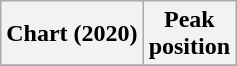<table class="wikitable plainrowheaders" style="text-align:center;">
<tr>
<th>Chart (2020)</th>
<th>Peak<br>position</th>
</tr>
<tr>
</tr>
</table>
